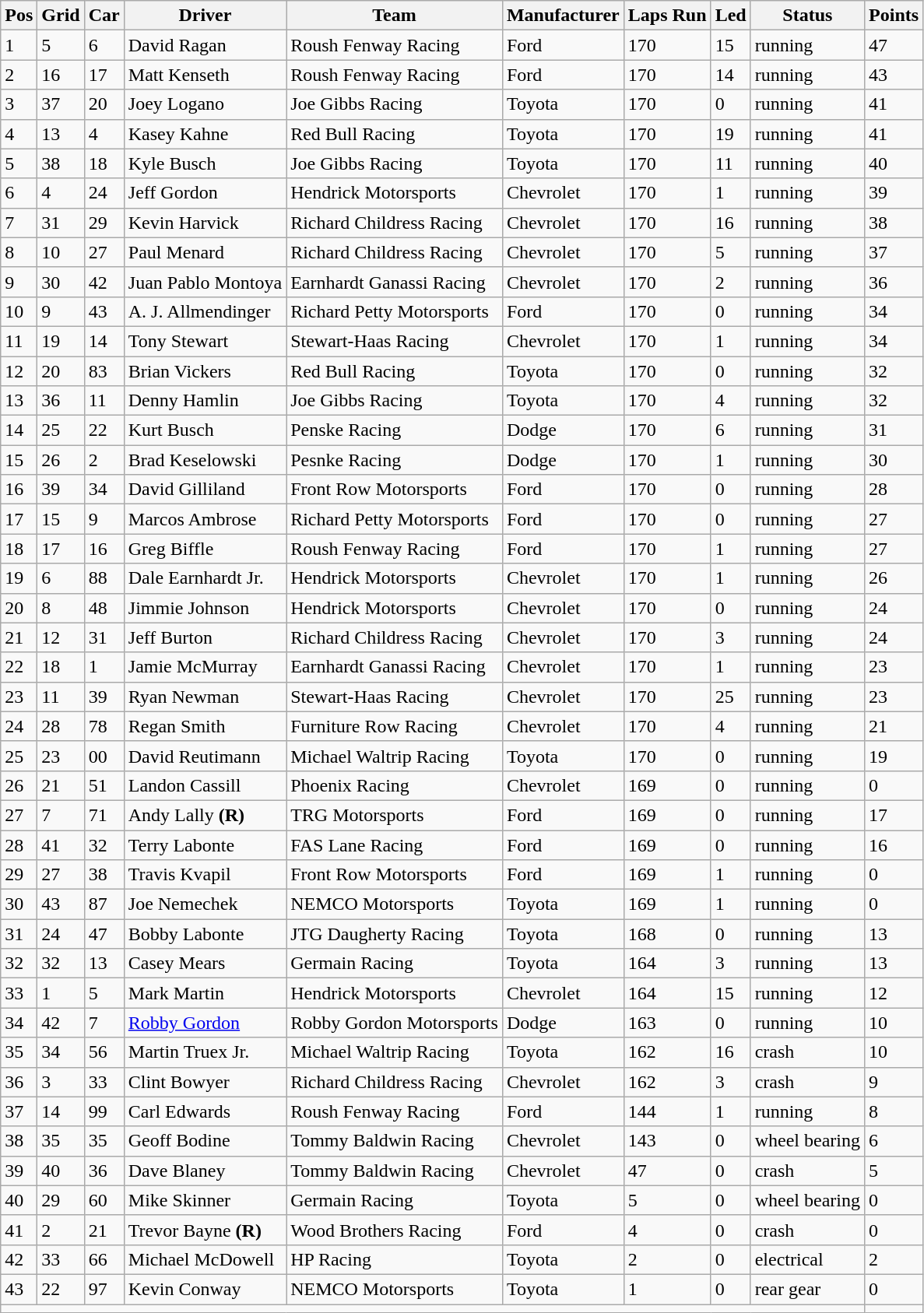<table class="sortable wikitable" border="1">
<tr>
<th>Pos</th>
<th>Grid</th>
<th>Car</th>
<th>Driver</th>
<th>Team</th>
<th>Manufacturer</th>
<th>Laps Run</th>
<th>Led</th>
<th>Status</th>
<th>Points</th>
</tr>
<tr>
<td>1</td>
<td>5</td>
<td>6</td>
<td>David Ragan</td>
<td>Roush Fenway Racing</td>
<td>Ford</td>
<td>170</td>
<td>15</td>
<td>running</td>
<td>47</td>
</tr>
<tr>
<td>2</td>
<td>16</td>
<td>17</td>
<td>Matt Kenseth</td>
<td>Roush Fenway Racing</td>
<td>Ford</td>
<td>170</td>
<td>14</td>
<td>running</td>
<td>43</td>
</tr>
<tr>
<td>3</td>
<td>37</td>
<td>20</td>
<td>Joey Logano</td>
<td>Joe Gibbs Racing</td>
<td>Toyota</td>
<td>170</td>
<td>0</td>
<td>running</td>
<td>41</td>
</tr>
<tr>
<td>4</td>
<td>13</td>
<td>4</td>
<td>Kasey Kahne</td>
<td>Red Bull Racing</td>
<td>Toyota</td>
<td>170</td>
<td>19</td>
<td>running</td>
<td>41</td>
</tr>
<tr>
<td>5</td>
<td>38</td>
<td>18</td>
<td>Kyle Busch</td>
<td>Joe Gibbs Racing</td>
<td>Toyota</td>
<td>170</td>
<td>11</td>
<td>running</td>
<td>40</td>
</tr>
<tr>
<td>6</td>
<td>4</td>
<td>24</td>
<td>Jeff Gordon</td>
<td>Hendrick Motorsports</td>
<td>Chevrolet</td>
<td>170</td>
<td>1</td>
<td>running</td>
<td>39</td>
</tr>
<tr>
<td>7</td>
<td>31</td>
<td>29</td>
<td>Kevin Harvick</td>
<td>Richard Childress Racing</td>
<td>Chevrolet</td>
<td>170</td>
<td>16</td>
<td>running</td>
<td>38</td>
</tr>
<tr>
<td>8</td>
<td>10</td>
<td>27</td>
<td>Paul Menard</td>
<td>Richard Childress Racing</td>
<td>Chevrolet</td>
<td>170</td>
<td>5</td>
<td>running</td>
<td>37</td>
</tr>
<tr>
<td>9</td>
<td>30</td>
<td>42</td>
<td>Juan Pablo Montoya</td>
<td>Earnhardt Ganassi Racing</td>
<td>Chevrolet</td>
<td>170</td>
<td>2</td>
<td>running</td>
<td>36</td>
</tr>
<tr>
<td>10</td>
<td>9</td>
<td>43</td>
<td>A. J. Allmendinger</td>
<td>Richard Petty Motorsports</td>
<td>Ford</td>
<td>170</td>
<td>0</td>
<td>running</td>
<td>34</td>
</tr>
<tr>
<td>11</td>
<td>19</td>
<td>14</td>
<td>Tony Stewart</td>
<td>Stewart-Haas Racing</td>
<td>Chevrolet</td>
<td>170</td>
<td>1</td>
<td>running</td>
<td>34</td>
</tr>
<tr>
<td>12</td>
<td>20</td>
<td>83</td>
<td>Brian Vickers</td>
<td>Red Bull Racing</td>
<td>Toyota</td>
<td>170</td>
<td>0</td>
<td>running</td>
<td>32</td>
</tr>
<tr>
<td>13</td>
<td>36</td>
<td>11</td>
<td>Denny Hamlin</td>
<td>Joe Gibbs Racing</td>
<td>Toyota</td>
<td>170</td>
<td>4</td>
<td>running</td>
<td>32</td>
</tr>
<tr>
<td>14</td>
<td>25</td>
<td>22</td>
<td>Kurt Busch</td>
<td>Penske Racing</td>
<td>Dodge</td>
<td>170</td>
<td>6</td>
<td>running</td>
<td>31</td>
</tr>
<tr>
<td>15</td>
<td>26</td>
<td>2</td>
<td>Brad Keselowski</td>
<td>Pesnke Racing</td>
<td>Dodge</td>
<td>170</td>
<td>1</td>
<td>running</td>
<td>30</td>
</tr>
<tr>
<td>16</td>
<td>39</td>
<td>34</td>
<td>David Gilliland</td>
<td>Front Row Motorsports</td>
<td>Ford</td>
<td>170</td>
<td>0</td>
<td>running</td>
<td>28</td>
</tr>
<tr>
<td>17</td>
<td>15</td>
<td>9</td>
<td>Marcos Ambrose</td>
<td>Richard Petty Motorsports</td>
<td>Ford</td>
<td>170</td>
<td>0</td>
<td>running</td>
<td>27</td>
</tr>
<tr>
<td>18</td>
<td>17</td>
<td>16</td>
<td>Greg Biffle</td>
<td>Roush Fenway Racing</td>
<td>Ford</td>
<td>170</td>
<td>1</td>
<td>running</td>
<td>27</td>
</tr>
<tr>
<td>19</td>
<td>6</td>
<td>88</td>
<td>Dale Earnhardt Jr.</td>
<td>Hendrick Motorsports</td>
<td>Chevrolet</td>
<td>170</td>
<td>1</td>
<td>running</td>
<td>26</td>
</tr>
<tr>
<td>20</td>
<td>8</td>
<td>48</td>
<td>Jimmie Johnson</td>
<td>Hendrick Motorsports</td>
<td>Chevrolet</td>
<td>170</td>
<td>0</td>
<td>running</td>
<td>24</td>
</tr>
<tr>
<td>21</td>
<td>12</td>
<td>31</td>
<td>Jeff Burton</td>
<td>Richard Childress Racing</td>
<td>Chevrolet</td>
<td>170</td>
<td>3</td>
<td>running</td>
<td>24</td>
</tr>
<tr>
<td>22</td>
<td>18</td>
<td>1</td>
<td>Jamie McMurray</td>
<td>Earnhardt Ganassi Racing</td>
<td>Chevrolet</td>
<td>170</td>
<td>1</td>
<td>running</td>
<td>23</td>
</tr>
<tr>
<td>23</td>
<td>11</td>
<td>39</td>
<td>Ryan Newman</td>
<td>Stewart-Haas Racing</td>
<td>Chevrolet</td>
<td>170</td>
<td>25</td>
<td>running</td>
<td>23</td>
</tr>
<tr>
<td>24</td>
<td>28</td>
<td>78</td>
<td>Regan Smith</td>
<td>Furniture Row Racing</td>
<td>Chevrolet</td>
<td>170</td>
<td>4</td>
<td>running</td>
<td>21</td>
</tr>
<tr>
<td>25</td>
<td>23</td>
<td>00</td>
<td>David Reutimann</td>
<td>Michael Waltrip Racing</td>
<td>Toyota</td>
<td>170</td>
<td>0</td>
<td>running</td>
<td>19</td>
</tr>
<tr>
<td>26</td>
<td>21</td>
<td>51</td>
<td>Landon Cassill</td>
<td>Phoenix Racing</td>
<td>Chevrolet</td>
<td>169</td>
<td>0</td>
<td>running</td>
<td>0</td>
</tr>
<tr>
<td>27</td>
<td>7</td>
<td>71</td>
<td>Andy Lally <strong>(R)</strong></td>
<td>TRG Motorsports</td>
<td>Ford</td>
<td>169</td>
<td>0</td>
<td>running</td>
<td>17</td>
</tr>
<tr>
<td>28</td>
<td>41</td>
<td>32</td>
<td>Terry Labonte</td>
<td>FAS Lane Racing</td>
<td>Ford</td>
<td>169</td>
<td>0</td>
<td>running</td>
<td>16</td>
</tr>
<tr>
<td>29</td>
<td>27</td>
<td>38</td>
<td>Travis Kvapil</td>
<td>Front Row Motorsports</td>
<td>Ford</td>
<td>169</td>
<td>1</td>
<td>running</td>
<td>0</td>
</tr>
<tr>
<td>30</td>
<td>43</td>
<td>87</td>
<td>Joe Nemechek</td>
<td>NEMCO Motorsports</td>
<td>Toyota</td>
<td>169</td>
<td>1</td>
<td>running</td>
<td>0</td>
</tr>
<tr>
<td>31</td>
<td>24</td>
<td>47</td>
<td>Bobby Labonte</td>
<td>JTG Daugherty Racing</td>
<td>Toyota</td>
<td>168</td>
<td>0</td>
<td>running</td>
<td>13</td>
</tr>
<tr>
<td>32</td>
<td>32</td>
<td>13</td>
<td>Casey Mears</td>
<td>Germain Racing</td>
<td>Toyota</td>
<td>164</td>
<td>3</td>
<td>running</td>
<td>13</td>
</tr>
<tr>
<td>33</td>
<td>1</td>
<td>5</td>
<td>Mark Martin</td>
<td>Hendrick Motorsports</td>
<td>Chevrolet</td>
<td>164</td>
<td>15</td>
<td>running</td>
<td>12</td>
</tr>
<tr>
<td>34</td>
<td>42</td>
<td>7</td>
<td><a href='#'>Robby Gordon</a></td>
<td>Robby Gordon Motorsports</td>
<td>Dodge</td>
<td>163</td>
<td>0</td>
<td>running</td>
<td>10</td>
</tr>
<tr>
<td>35</td>
<td>34</td>
<td>56</td>
<td>Martin Truex Jr.</td>
<td>Michael Waltrip Racing</td>
<td>Toyota</td>
<td>162</td>
<td>16</td>
<td>crash</td>
<td>10</td>
</tr>
<tr>
<td>36</td>
<td>3</td>
<td>33</td>
<td>Clint Bowyer</td>
<td>Richard Childress Racing</td>
<td>Chevrolet</td>
<td>162</td>
<td>3</td>
<td>crash</td>
<td>9</td>
</tr>
<tr>
<td>37</td>
<td>14</td>
<td>99</td>
<td>Carl Edwards</td>
<td>Roush Fenway Racing</td>
<td>Ford</td>
<td>144</td>
<td>1</td>
<td>running</td>
<td>8</td>
</tr>
<tr>
<td>38</td>
<td>35</td>
<td>35</td>
<td>Geoff Bodine</td>
<td>Tommy Baldwin Racing</td>
<td>Chevrolet</td>
<td>143</td>
<td>0</td>
<td>wheel bearing</td>
<td>6</td>
</tr>
<tr>
<td>39</td>
<td>40</td>
<td>36</td>
<td>Dave Blaney</td>
<td>Tommy Baldwin Racing</td>
<td>Chevrolet</td>
<td>47</td>
<td>0</td>
<td>crash</td>
<td>5</td>
</tr>
<tr>
<td>40</td>
<td>29</td>
<td>60</td>
<td>Mike Skinner</td>
<td>Germain Racing</td>
<td>Toyota</td>
<td>5</td>
<td>0</td>
<td>wheel bearing</td>
<td>0</td>
</tr>
<tr>
<td>41</td>
<td>2</td>
<td>21</td>
<td>Trevor Bayne <strong>(R)</strong></td>
<td>Wood Brothers Racing</td>
<td>Ford</td>
<td>4</td>
<td>0</td>
<td>crash</td>
<td>0</td>
</tr>
<tr>
<td>42</td>
<td>33</td>
<td>66</td>
<td>Michael McDowell</td>
<td>HP Racing</td>
<td>Toyota</td>
<td>2</td>
<td>0</td>
<td>electrical</td>
<td>2</td>
</tr>
<tr>
<td>43</td>
<td>22</td>
<td>97</td>
<td>Kevin Conway</td>
<td>NEMCO Motorsports</td>
<td>Toyota</td>
<td>1</td>
<td>0</td>
<td>rear gear</td>
<td>0</td>
</tr>
<tr class="sortbottom">
<td colspan="9"></td>
</tr>
</table>
